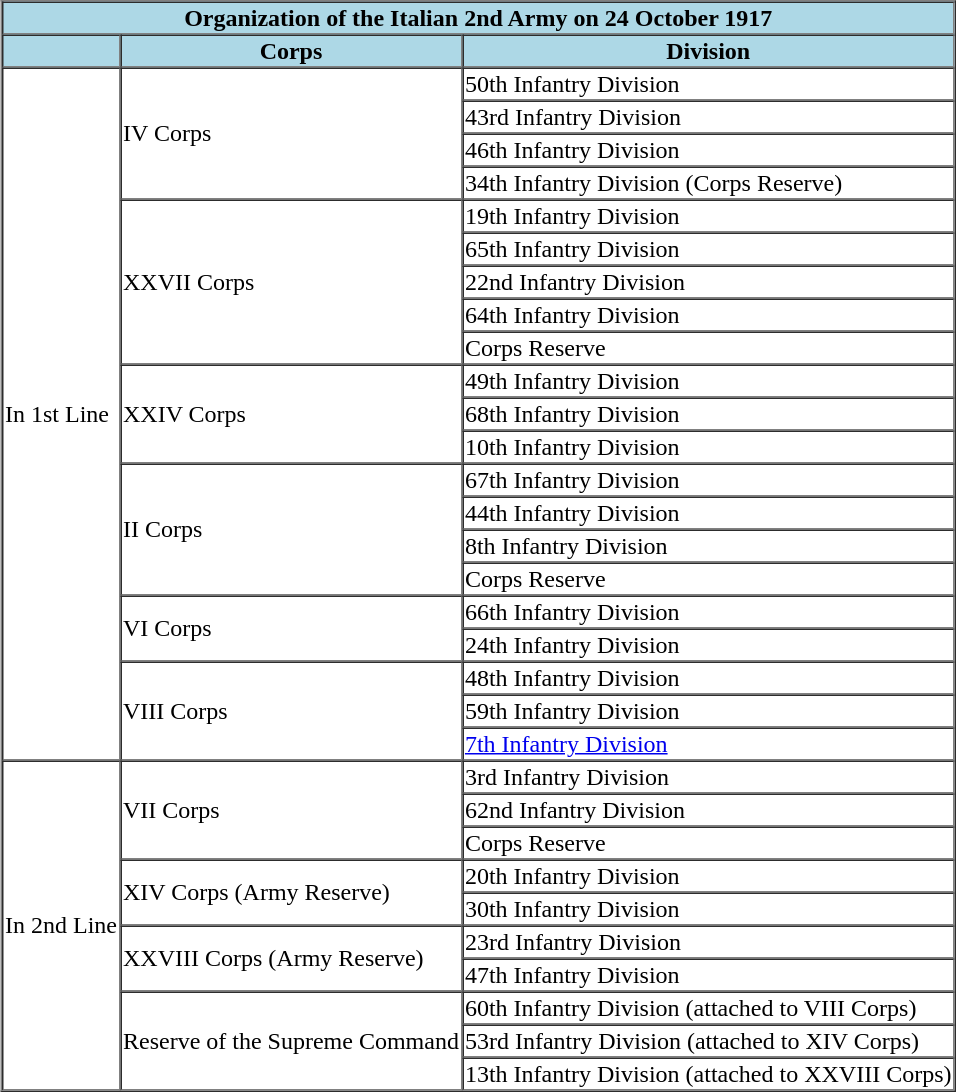<table style="float: right;" border="1" cellpadding="1" cellspacing="0" style="font-size: 100%; border: gray solid 1px; border-collapse: collapse; text-align: center;">
<tr style="background-color:lightblue; color:black;">
<th colspan="3">Organization of the Italian 2nd Army on 24 October 1917</th>
</tr>
<tr>
</tr>
<tr style="background-color:lightblue; color:black;">
<th></th>
<th>Corps</th>
<th>Division</th>
</tr>
<tr>
<td rowspan=21>In 1st Line</td>
<td rowspan=4>IV Corps</td>
<td>50th Infantry Division</td>
</tr>
<tr>
<td>43rd Infantry Division</td>
</tr>
<tr>
<td>46th Infantry Division</td>
</tr>
<tr>
<td>34th Infantry Division (Corps Reserve)</td>
</tr>
<tr>
<td rowspan=5>XXVII Corps</td>
<td>19th Infantry Division</td>
</tr>
<tr>
<td>65th Infantry Division</td>
</tr>
<tr>
<td>22nd Infantry Division</td>
</tr>
<tr>
<td>64th Infantry Division</td>
</tr>
<tr>
<td>Corps Reserve</td>
</tr>
<tr>
<td rowspan=3>XXIV Corps</td>
<td>49th Infantry Division</td>
</tr>
<tr>
<td>68th Infantry Division</td>
</tr>
<tr>
<td>10th Infantry Division</td>
</tr>
<tr>
<td rowspan=4>II Corps</td>
<td>67th Infantry Division</td>
</tr>
<tr>
<td>44th Infantry Division</td>
</tr>
<tr>
<td>8th Infantry Division</td>
</tr>
<tr>
<td>Corps Reserve</td>
</tr>
<tr>
<td rowspan=2>VI Corps</td>
<td>66th Infantry Division</td>
</tr>
<tr>
<td>24th Infantry Division</td>
</tr>
<tr>
<td rowspan=3>VIII Corps</td>
<td>48th Infantry Division</td>
</tr>
<tr>
<td>59th Infantry Division</td>
</tr>
<tr>
<td><a href='#'>7th Infantry Division</a></td>
</tr>
<tr>
<td rowspan=10>In 2nd Line</td>
<td rowspan=3>VII Corps</td>
<td>3rd Infantry Division</td>
</tr>
<tr>
<td>62nd Infantry Division</td>
</tr>
<tr>
<td>Corps Reserve</td>
</tr>
<tr>
<td rowspan=2>XIV Corps (Army Reserve)</td>
<td>20th Infantry Division</td>
</tr>
<tr>
<td>30th Infantry Division</td>
</tr>
<tr>
<td rowspan=2>XXVIII Corps (Army Reserve)</td>
<td>23rd Infantry Division</td>
</tr>
<tr>
<td>47th Infantry Division</td>
</tr>
<tr>
<td rowspan=3>Reserve of the Supreme Command</td>
<td>60th Infantry Division (attached to VIII Corps)</td>
</tr>
<tr>
<td>53rd Infantry Division (attached to XIV Corps)</td>
</tr>
<tr>
<td>13th Infantry Division (attached to XXVIII Corps)</td>
</tr>
</table>
